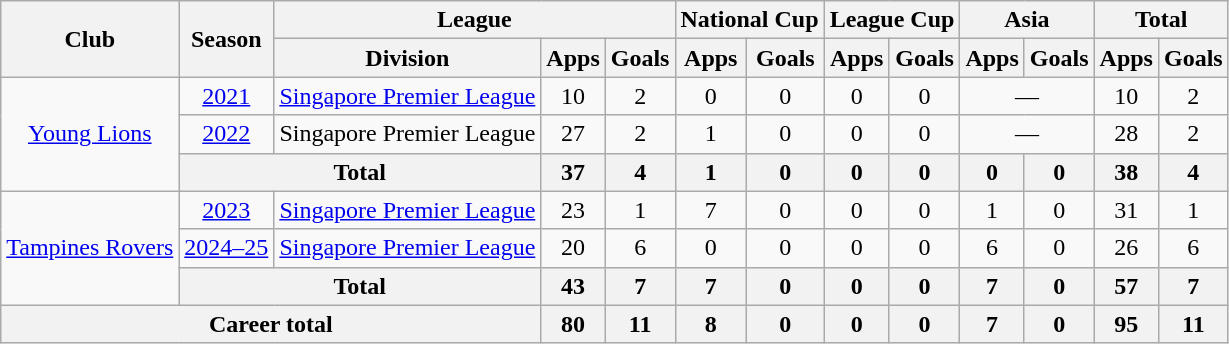<table class=wikitable style=text-align:center>
<tr>
<th rowspan=2>Club</th>
<th rowspan=2>Season</th>
<th colspan=3>League</th>
<th colspan=2>National Cup</th>
<th colspan=2>League Cup</th>
<th colspan=2>Asia</th>
<th colspan=2>Total</th>
</tr>
<tr>
<th>Division</th>
<th>Apps</th>
<th>Goals</th>
<th>Apps</th>
<th>Goals</th>
<th>Apps</th>
<th>Goals</th>
<th>Apps</th>
<th>Goals</th>
<th>Apps</th>
<th>Goals</th>
</tr>
<tr>
<td rowspan="3"><a href='#'>Young Lions</a></td>
<td><a href='#'>2021</a></td>
<td><a href='#'>Singapore Premier League</a></td>
<td>10</td>
<td>2</td>
<td>0</td>
<td>0</td>
<td>0</td>
<td>0</td>
<td colspan='2'>—</td>
<td>10</td>
<td>2</td>
</tr>
<tr>
<td><a href='#'>2022</a></td>
<td>Singapore Premier League</td>
<td>27</td>
<td>2</td>
<td>1</td>
<td>0</td>
<td>0</td>
<td>0</td>
<td colspan='2'>—</td>
<td>28</td>
<td>2</td>
</tr>
<tr>
<th colspan=2>Total</th>
<th>37</th>
<th>4</th>
<th>1</th>
<th>0</th>
<th>0</th>
<th>0</th>
<th>0</th>
<th>0</th>
<th>38</th>
<th>4</th>
</tr>
<tr>
<td rowspan="3"><a href='#'>Tampines Rovers</a></td>
<td><a href='#'>2023</a></td>
<td><a href='#'>Singapore Premier League</a></td>
<td>23</td>
<td>1</td>
<td>7</td>
<td>0</td>
<td>0</td>
<td>0</td>
<td>1</td>
<td>0</td>
<td>31</td>
<td>1</td>
</tr>
<tr>
<td><a href='#'>2024–25</a></td>
<td><a href='#'>Singapore Premier League</a></td>
<td>20</td>
<td>6</td>
<td>0</td>
<td>0</td>
<td>0</td>
<td>0</td>
<td>6</td>
<td>0</td>
<td>26</td>
<td>6</td>
</tr>
<tr>
<th colspan=2>Total</th>
<th>43</th>
<th>7</th>
<th>7</th>
<th>0</th>
<th>0</th>
<th>0</th>
<th>7</th>
<th>0</th>
<th>57</th>
<th>7</th>
</tr>
<tr>
<th colspan=3>Career total</th>
<th>80</th>
<th>11</th>
<th>8</th>
<th>0</th>
<th>0</th>
<th>0</th>
<th>7</th>
<th>0</th>
<th>95</th>
<th>11</th>
</tr>
</table>
